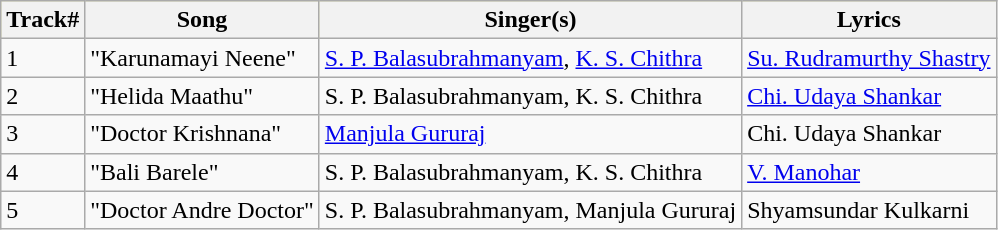<table class="wikitable">
<tr style="background:#ff9; text-align:center;">
<th>Track#</th>
<th>Song</th>
<th>Singer(s)</th>
<th>Lyrics</th>
</tr>
<tr>
<td>1</td>
<td>"Karunamayi Neene"</td>
<td><a href='#'>S. P. Balasubrahmanyam</a>, <a href='#'>K. S. Chithra</a></td>
<td><a href='#'>Su. Rudramurthy Shastry</a></td>
</tr>
<tr>
<td>2</td>
<td>"Helida Maathu"</td>
<td>S. P. Balasubrahmanyam, K. S. Chithra</td>
<td><a href='#'>Chi. Udaya Shankar</a></td>
</tr>
<tr>
<td>3</td>
<td>"Doctor Krishnana"</td>
<td><a href='#'>Manjula Gururaj</a></td>
<td>Chi. Udaya Shankar</td>
</tr>
<tr>
<td>4</td>
<td>"Bali Barele"</td>
<td>S. P. Balasubrahmanyam, K. S. Chithra</td>
<td><a href='#'>V. Manohar</a></td>
</tr>
<tr>
<td>5</td>
<td>"Doctor Andre Doctor"</td>
<td>S. P. Balasubrahmanyam, Manjula Gururaj</td>
<td>Shyamsundar Kulkarni</td>
</tr>
</table>
